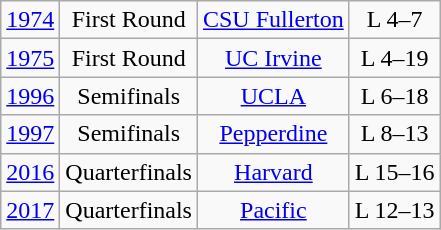<table class="wikitable collapsible collapsed">
<tr align="center">
<td><a href='#'>1974</a></td>
<td>First Round</td>
<td><a href='#'>CSU Fullerton</a></td>
<td>L 4–7</td>
</tr>
<tr align="center">
<td><a href='#'>1975</a></td>
<td>First Round</td>
<td><a href='#'>UC Irvine</a></td>
<td>L 4–19</td>
</tr>
<tr align="center">
<td><a href='#'>1996</a></td>
<td>Semifinals</td>
<td><a href='#'>UCLA</a></td>
<td>L 6–18</td>
</tr>
<tr align="center">
<td><a href='#'>1997</a></td>
<td>Semifinals</td>
<td><a href='#'>Pepperdine</a></td>
<td>L 8–13</td>
</tr>
<tr align="center">
<td><a href='#'>2016</a></td>
<td>Quarterfinals</td>
<td><a href='#'>Harvard</a></td>
<td>L 15–16</td>
</tr>
<tr align="center">
<td><a href='#'>2017</a></td>
<td>Quarterfinals</td>
<td><a href='#'>Pacific</a></td>
<td>L 12–13</td>
</tr>
</table>
